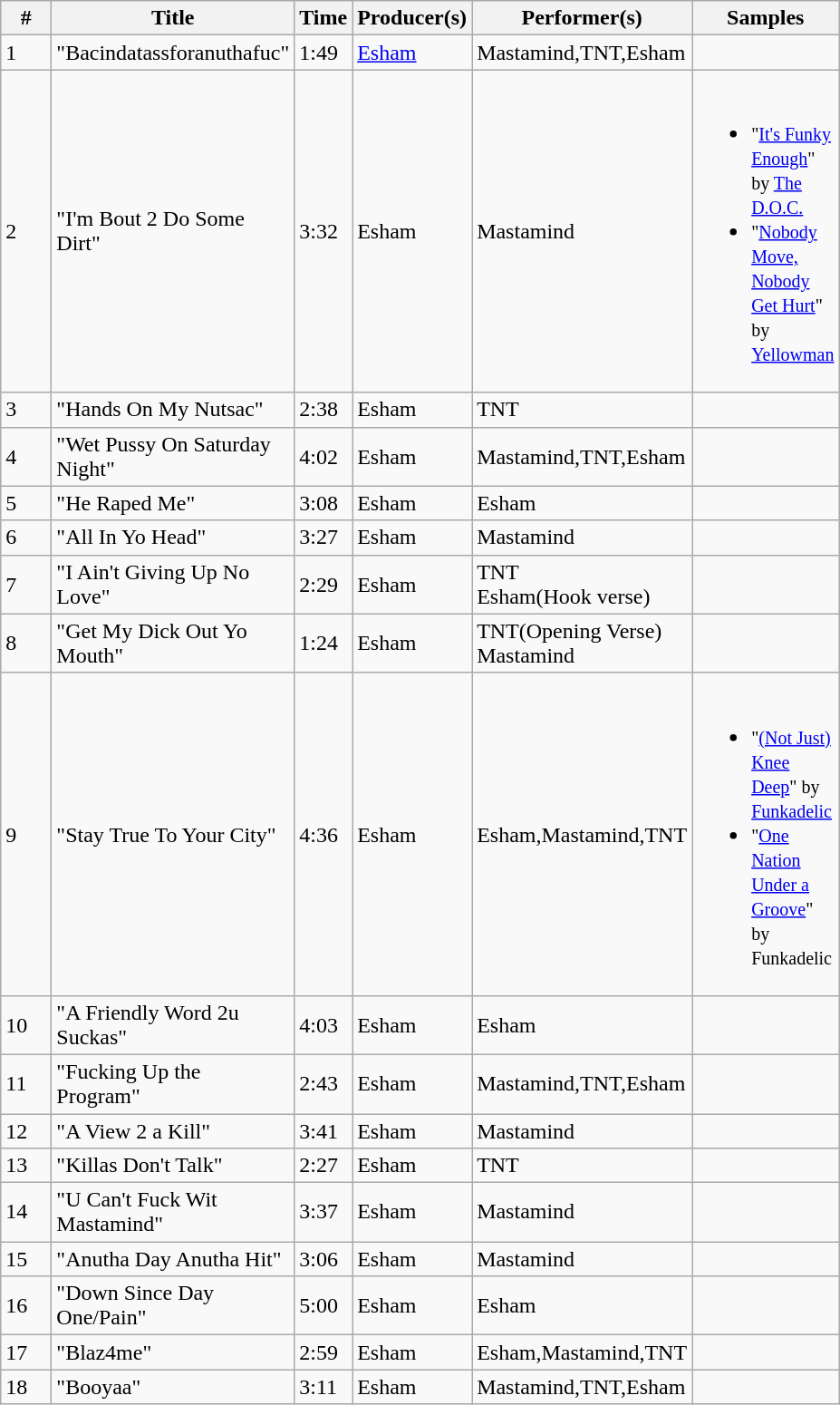<table class="wikitable">
<tr>
<th align="center" width="30">#</th>
<th align="center" width="147">Title</th>
<th align="center" width="10">Time</th>
<th align="center" width="10">Producer(s)</th>
<th align="center" width="10">Performer(s)</th>
<th align="center" width="11">Samples</th>
</tr>
<tr>
<td>1</td>
<td>"Bacindatassforanuthafuc"</td>
<td>1:49</td>
<td><a href='#'>Esham</a></td>
<td>Mastamind,TNT,Esham</td>
<td></td>
</tr>
<tr>
<td>2</td>
<td>"I'm Bout 2 Do Some Dirt"</td>
<td>3:32</td>
<td>Esham</td>
<td>Mastamind</td>
<td><br><ul><li><small>"<a href='#'>It's Funky Enough</a>" by <a href='#'>The D.O.C.</a></small></li><li><small>"<a href='#'>Nobody Move, Nobody Get Hurt</a>" by <a href='#'>Yellowman</a></small></li></ul></td>
</tr>
<tr>
<td>3</td>
<td>"Hands On My Nutsac"</td>
<td>2:38</td>
<td>Esham</td>
<td>TNT</td>
<td></td>
</tr>
<tr>
<td>4</td>
<td>"Wet Pussy On Saturday Night"</td>
<td>4:02</td>
<td>Esham</td>
<td>Mastamind,TNT,Esham</td>
<td></td>
</tr>
<tr>
<td>5</td>
<td>"He Raped Me"</td>
<td>3:08</td>
<td>Esham</td>
<td>Esham</td>
<td></td>
</tr>
<tr>
<td>6</td>
<td>"All In Yo Head"</td>
<td>3:27</td>
<td>Esham</td>
<td>Mastamind</td>
<td></td>
</tr>
<tr>
<td>7</td>
<td>"I Ain't Giving Up No Love"</td>
<td>2:29</td>
<td>Esham</td>
<td>TNT<br>Esham(Hook verse)</td>
<td></td>
</tr>
<tr>
<td>8</td>
<td>"Get My Dick Out Yo Mouth"</td>
<td>1:24</td>
<td>Esham</td>
<td>TNT(Opening Verse)<br>Mastamind</td>
<td></td>
</tr>
<tr>
<td>9</td>
<td>"Stay True To Your City"</td>
<td>4:36</td>
<td>Esham</td>
<td>Esham,Mastamind,TNT</td>
<td><br><ul><li><small>"<a href='#'>(Not Just) Knee Deep</a>" by <a href='#'>Funkadelic</a></small></li><li><small>"<a href='#'>One Nation Under a Groove</a>" by Funkadelic</small></li></ul></td>
</tr>
<tr>
<td>10</td>
<td>"A Friendly Word 2u Suckas"</td>
<td>4:03</td>
<td>Esham</td>
<td>Esham</td>
<td></td>
</tr>
<tr>
<td>11</td>
<td>"Fucking Up the Program"</td>
<td>2:43</td>
<td>Esham</td>
<td>Mastamind,TNT,Esham</td>
<td></td>
</tr>
<tr>
<td>12</td>
<td>"A View 2 a Kill"</td>
<td>3:41</td>
<td>Esham</td>
<td>Mastamind</td>
<td></td>
</tr>
<tr>
<td>13</td>
<td>"Killas Don't Talk"</td>
<td>2:27</td>
<td>Esham</td>
<td>TNT</td>
<td></td>
</tr>
<tr>
<td>14</td>
<td>"U Can't Fuck Wit Mastamind"</td>
<td>3:37</td>
<td>Esham</td>
<td>Mastamind</td>
<td></td>
</tr>
<tr>
<td>15</td>
<td>"Anutha Day Anutha Hit"</td>
<td>3:06</td>
<td>Esham</td>
<td>Mastamind</td>
<td></td>
</tr>
<tr>
<td>16</td>
<td>"Down Since Day One/Pain"</td>
<td>5:00</td>
<td>Esham</td>
<td>Esham</td>
<td></td>
</tr>
<tr>
<td>17</td>
<td>"Blaz4me"</td>
<td>2:59</td>
<td>Esham</td>
<td>Esham,Mastamind,TNT</td>
<td></td>
</tr>
<tr>
<td>18</td>
<td>"Booyaa"</td>
<td>3:11</td>
<td>Esham</td>
<td>Mastamind,TNT,Esham</td>
<td></td>
</tr>
</table>
